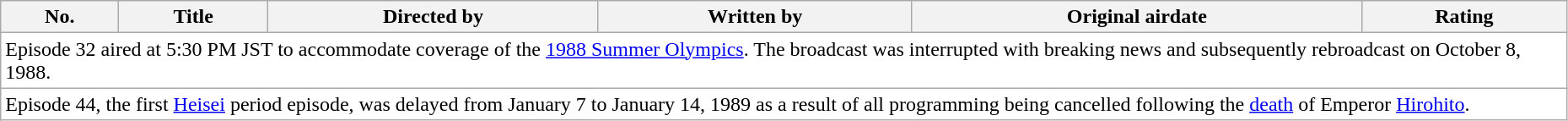<table class="wikitable"  style="width:98%; background:#fff;">
<tr>
<th>No.</th>
<th>Title</th>
<th>Directed by</th>
<th>Written by</th>
<th>Original airdate</th>
<th>Rating<br>















































</th>
</tr>
<tr>
<td colspan="7"> Episode 32 aired at 5:30 PM JST to accommodate coverage of the <a href='#'>1988 Summer Olympics</a>. The broadcast was interrupted with breaking news and subsequently rebroadcast on October 8, 1988.</td>
</tr>
<tr>
<td colspan="7"> Episode 44, the first <a href='#'>Heisei</a> period episode, was delayed from January 7 to January 14, 1989 as a result of all programming being cancelled following the <a href='#'>death</a> of Emperor <a href='#'>Hirohito</a>.</td>
</tr>
</table>
